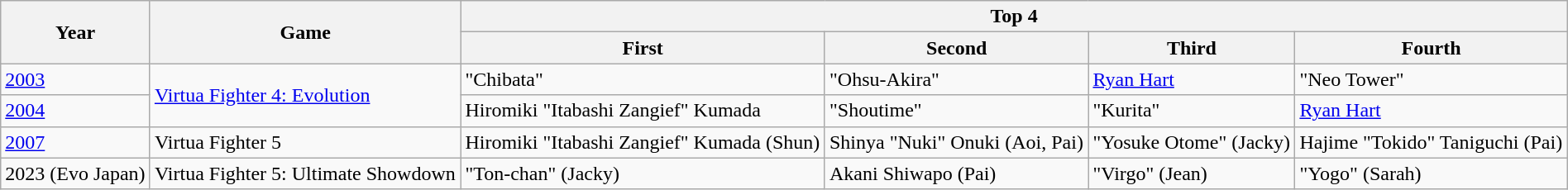<table class="wikitable sortable" width=100%>
<tr>
<th rowspan=2>Year</th>
<th rowspan=2>Game</th>
<th colspan=4>Top 4</th>
</tr>
<tr>
<th>First</th>
<th>Second</th>
<th>Third</th>
<th>Fourth</th>
</tr>
<tr>
<td><a href='#'>2003</a></td>
<td rowspan="2"><a href='#'>Virtua Fighter 4: Evolution</a></td>
<td> "Chibata"</td>
<td> "Ohsu-Akira"</td>
<td> <a href='#'>Ryan Hart</a></td>
<td> "Neo Tower"</td>
</tr>
<tr>
<td><a href='#'>2004</a></td>
<td> Hiromiki "Itabashi Zangief" Kumada</td>
<td> "Shoutime"</td>
<td> "Kurita"</td>
<td> <a href='#'>Ryan Hart</a></td>
</tr>
<tr>
<td><a href='#'>2007</a></td>
<td>Virtua Fighter 5</td>
<td> Hiromiki "Itabashi Zangief" Kumada (Shun)</td>
<td> Shinya "Nuki" Onuki (Aoi, Pai)</td>
<td> "Yosuke Otome" (Jacky)</td>
<td> Hajime "Tokido" Taniguchi (Pai)</td>
</tr>
<tr>
<td>2023 (Evo Japan)</td>
<td>Virtua Fighter 5: Ultimate Showdown</td>
<td> "Ton-chan" (Jacky)</td>
<td> Akani Shiwapo (Pai)</td>
<td> "Virgo" (Jean)</td>
<td> "Yogo" (Sarah)</td>
</tr>
</table>
